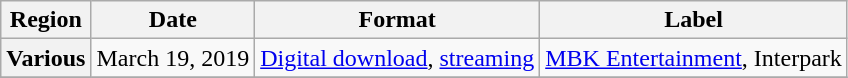<table class="wikitable plainrowheaders">
<tr>
<th>Region</th>
<th>Date</th>
<th>Format</th>
<th>Label</th>
</tr>
<tr>
<th scope="row">Various</th>
<td>March 19, 2019</td>
<td><a href='#'>Digital download</a>, <a href='#'>streaming</a></td>
<td><a href='#'>MBK Entertainment</a>, Interpark</td>
</tr>
<tr>
</tr>
</table>
